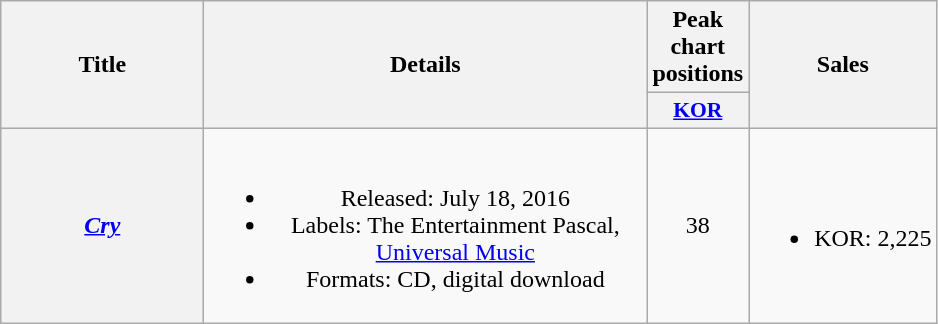<table class="wikitable plainrowheaders" style="text-align:center;">
<tr>
<th scope="col" rowspan="2" style="width:8em;">Title</th>
<th scope="col" rowspan="2" style="width:18em;">Details</th>
<th scope="col" colspan="1">Peak chart positions</th>
<th scope="col" rowspan="2">Sales</th>
</tr>
<tr>
<th scope="col" style="width:3em;font-size:90%;"><a href='#'>KOR</a><br></th>
</tr>
<tr>
<th scope="row"><em><a href='#'>Cry</a></em></th>
<td><br><ul><li>Released: July 18, 2016</li><li>Labels: The Entertainment Pascal, <a href='#'>Universal Music</a></li><li>Formats: CD, digital download</li></ul></td>
<td>38</td>
<td><br><ul><li>KOR: 2,225</li></ul></td>
</tr>
</table>
